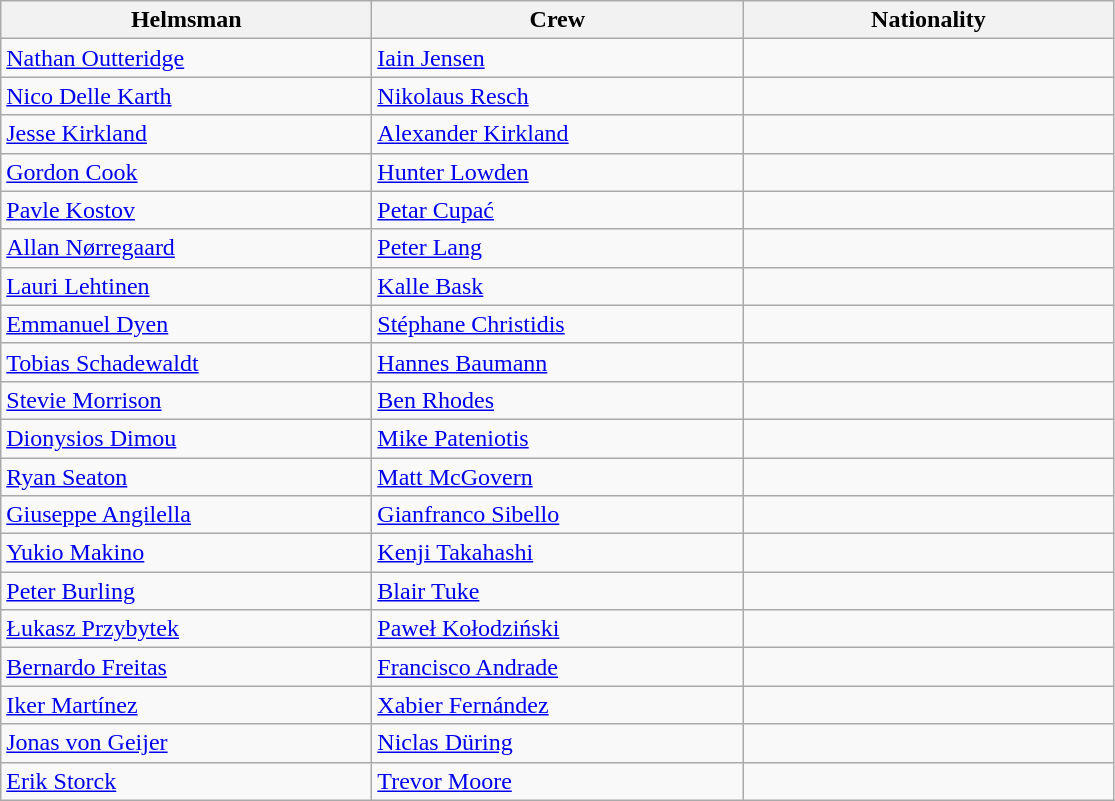<table class=wikitable>
<tr>
<th style="width:15em;">Helmsman</th>
<th style="width:15em;">Crew</th>
<th style="width:15em;">Nationality</th>
</tr>
<tr>
<td><a href='#'>Nathan Outteridge</a></td>
<td><a href='#'>Iain Jensen</a></td>
<td></td>
</tr>
<tr>
<td><a href='#'>Nico Delle Karth</a></td>
<td><a href='#'>Nikolaus Resch</a></td>
<td></td>
</tr>
<tr>
<td><a href='#'>Jesse Kirkland</a></td>
<td><a href='#'>Alexander Kirkland</a></td>
<td></td>
</tr>
<tr>
<td><a href='#'>Gordon Cook</a></td>
<td><a href='#'>Hunter Lowden</a></td>
<td></td>
</tr>
<tr>
<td><a href='#'>Pavle Kostov</a></td>
<td><a href='#'>Petar Cupać</a></td>
<td></td>
</tr>
<tr>
<td><a href='#'>Allan Nørregaard</a></td>
<td><a href='#'>Peter Lang</a></td>
<td></td>
</tr>
<tr>
<td><a href='#'>Lauri Lehtinen</a></td>
<td><a href='#'>Kalle Bask</a></td>
<td></td>
</tr>
<tr>
<td><a href='#'>Emmanuel Dyen</a></td>
<td><a href='#'>Stéphane Christidis</a></td>
<td></td>
</tr>
<tr>
<td><a href='#'>Tobias Schadewaldt</a></td>
<td><a href='#'>Hannes Baumann</a></td>
<td></td>
</tr>
<tr>
<td><a href='#'>Stevie Morrison</a></td>
<td><a href='#'>Ben Rhodes</a></td>
<td></td>
</tr>
<tr>
<td><a href='#'>Dionysios Dimou</a></td>
<td><a href='#'>Mike Pateniotis</a></td>
<td></td>
</tr>
<tr>
<td><a href='#'>Ryan Seaton</a></td>
<td><a href='#'>Matt McGovern</a></td>
<td></td>
</tr>
<tr>
<td><a href='#'>Giuseppe Angilella</a></td>
<td><a href='#'>Gianfranco Sibello</a></td>
<td></td>
</tr>
<tr>
<td><a href='#'>Yukio Makino</a></td>
<td><a href='#'>Kenji Takahashi</a></td>
<td></td>
</tr>
<tr>
<td><a href='#'>Peter Burling</a></td>
<td><a href='#'>Blair Tuke</a></td>
<td></td>
</tr>
<tr>
<td><a href='#'>Łukasz Przybytek</a></td>
<td><a href='#'>Paweł Kołodziński</a></td>
<td></td>
</tr>
<tr>
<td><a href='#'>Bernardo Freitas</a></td>
<td><a href='#'>Francisco Andrade</a></td>
<td></td>
</tr>
<tr>
<td><a href='#'>Iker Martínez</a></td>
<td><a href='#'>Xabier Fernández</a></td>
<td></td>
</tr>
<tr>
<td><a href='#'>Jonas von Geijer</a></td>
<td><a href='#'>Niclas Düring</a></td>
<td></td>
</tr>
<tr>
<td><a href='#'>Erik Storck</a></td>
<td><a href='#'>Trevor Moore</a></td>
<td></td>
</tr>
</table>
